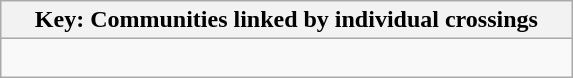<table class="wikitable">
<tr>
<th width=90%>Key: Communities linked by individual crossings</th>
</tr>
<tr>
<td><br>
</td>
</tr>
</table>
